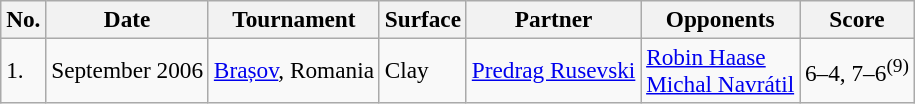<table class="sortable wikitable" style=font-size:97%>
<tr>
<th>No.</th>
<th>Date</th>
<th>Tournament</th>
<th>Surface</th>
<th>Partner</th>
<th>Opponents</th>
<th>Score</th>
</tr>
<tr>
<td>1.</td>
<td>September 2006</td>
<td><a href='#'>Brașov</a>, Romania</td>
<td>Clay</td>
<td> <a href='#'>Predrag Rusevski</a></td>
<td> <a href='#'>Robin Haase</a><br> <a href='#'>Michal Navrátil</a></td>
<td>6–4, 7–6<sup>(9)</sup></td>
</tr>
</table>
